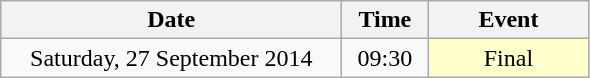<table class = "wikitable" style="text-align:center;">
<tr>
<th width=220>Date</th>
<th width=50>Time</th>
<th width=100>Event</th>
</tr>
<tr>
<td>Saturday, 27 September 2014</td>
<td>09:30</td>
<td bgcolor=ffffcc>Final</td>
</tr>
</table>
